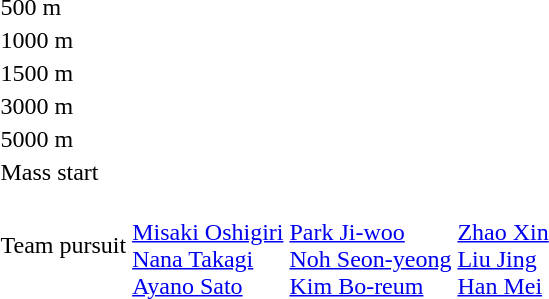<table>
<tr>
<td>500 m<br></td>
<td></td>
<td></td>
<td></td>
</tr>
<tr>
<td>1000 m<br></td>
<td></td>
<td></td>
<td></td>
</tr>
<tr>
<td>1500 m<br></td>
<td></td>
<td></td>
<td></td>
</tr>
<tr>
<td>3000 m<br></td>
<td></td>
<td></td>
<td></td>
</tr>
<tr>
<td>5000 m<br></td>
<td></td>
<td></td>
<td></td>
</tr>
<tr>
<td>Mass start<br></td>
<td></td>
<td></td>
<td></td>
</tr>
<tr>
<td>Team pursuit<br></td>
<td><br><a href='#'>Misaki Oshigiri</a><br><a href='#'>Nana Takagi</a><br><a href='#'>Ayano Sato</a></td>
<td><br><a href='#'>Park Ji-woo</a><br><a href='#'>Noh Seon-yeong</a><br><a href='#'>Kim Bo-reum</a></td>
<td><br><a href='#'>Zhao Xin</a><br><a href='#'>Liu Jing</a><br><a href='#'>Han Mei</a></td>
</tr>
</table>
